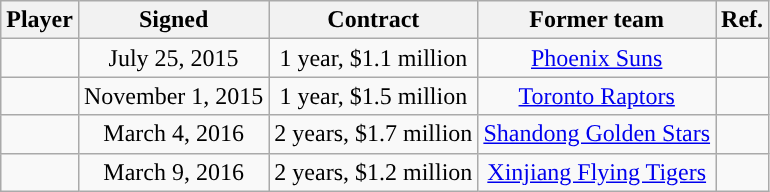<table class="wikitable sortable sortable" style="text-align: center;">
<tr>
<th>Player</th>
<th>Signed</th>
<th>Contract</th>
<th>Former team</th>
<th>Ref.</th>
</tr>
<tr>
<td></td>
<td>July 25, 2015</td>
<td>1 year, $1.1 million</td>
<td><a href='#'>Phoenix Suns</a></td>
<td></td>
</tr>
<tr>
<td></td>
<td>November 1, 2015</td>
<td>1 year, $1.5 million</td>
<td><a href='#'>Toronto Raptors</a></td>
<td></td>
</tr>
<tr>
<td></td>
<td>March 4, 2016</td>
<td>2 years, $1.7 million</td>
<td> <a href='#'>Shandong Golden Stars</a></td>
<td></td>
</tr>
<tr>
<td></td>
<td>March 9, 2016</td>
<td>2 years, $1.2 million</td>
<td> <a href='#'>Xinjiang Flying Tigers</a></td>
<td></td>
</tr>
</table>
